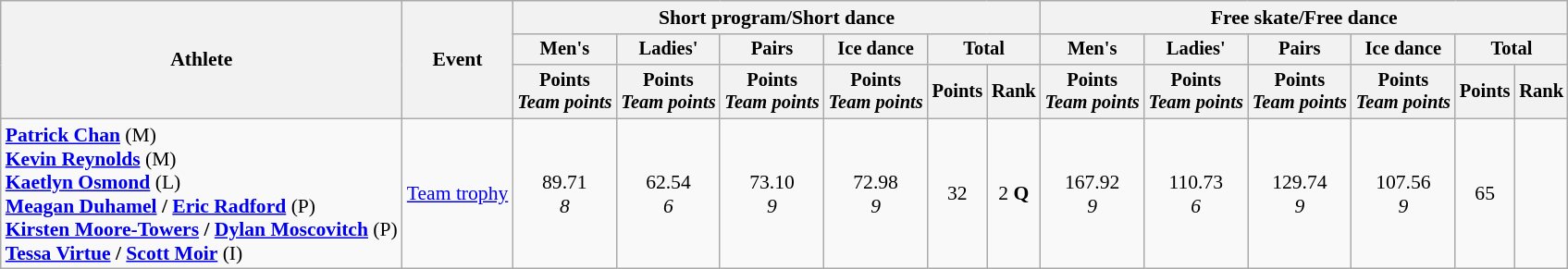<table class="wikitable" style="font-size:90%">
<tr>
<th rowspan=3>Athlete</th>
<th rowspan=3>Event</th>
<th colspan=6>Short program/Short dance</th>
<th colspan=6>Free skate/Free dance</th>
</tr>
<tr style="font-size:95%">
<th>Men's</th>
<th>Ladies'</th>
<th>Pairs</th>
<th>Ice dance</th>
<th colspan=2>Total</th>
<th>Men's</th>
<th>Ladies'</th>
<th>Pairs</th>
<th>Ice dance</th>
<th colspan=2>Total</th>
</tr>
<tr style="font-size:95%">
<th>Points<br><em>Team points</em></th>
<th>Points<br><em>Team points</em></th>
<th>Points<br><em>Team points</em></th>
<th>Points<br><em>Team points</em></th>
<th>Points</th>
<th>Rank</th>
<th>Points<br><em>Team points</em></th>
<th>Points<br><em>Team points</em></th>
<th>Points<br><em>Team points</em></th>
<th>Points<br><em>Team points</em></th>
<th>Points</th>
<th>Rank</th>
</tr>
<tr align=center>
<td align=left><strong><a href='#'>Patrick Chan</a></strong> (M)<br><strong><a href='#'>Kevin Reynolds</a></strong> (M)<br><strong><a href='#'>Kaetlyn Osmond</a></strong> (L)<br><strong><a href='#'>Meagan Duhamel</a> / <a href='#'>Eric Radford</a></strong> (P)<br><strong><a href='#'>Kirsten Moore-Towers</a> / <a href='#'>Dylan Moscovitch</a></strong> (P)<br><strong><a href='#'>Tessa Virtue</a> / <a href='#'>Scott Moir</a></strong> (I)</td>
<td align=left><a href='#'>Team trophy</a></td>
<td>89.71<br><em>8</em></td>
<td>62.54<br><em>6</em></td>
<td>73.10<br><em>9</em></td>
<td>72.98<br><em>9</em></td>
<td>32</td>
<td>2 <strong>Q</strong></td>
<td>167.92<br><em>9</em></td>
<td>110.73<br><em>6</em></td>
<td>129.74<br><em>9</em></td>
<td>107.56<br><em>9</em></td>
<td>65</td>
<td></td>
</tr>
</table>
